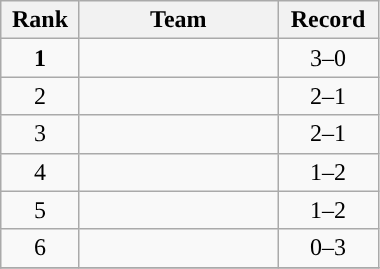<table class="wikitable sortable" style="text-align:center" cellpadding=2 cellspacing=2 width =20%>
<tr>
<th style="width:3em">Rank</th>
<th style="width:10em">Team</th>
<th style="width:4em">Record</th>
</tr>
<tr>
<td><strong>1</strong></td>
<td><strong><a href='#'></a></strong></td>
<td>3–0</td>
</tr>
<tr>
<td>2</td>
<td><strong><a href='#'></a></strong></td>
<td>2–1</td>
</tr>
<tr>
<td>3</td>
<td><strong><a href='#'></a></strong></td>
<td>2–1</td>
</tr>
<tr>
<td>4</td>
<td><strong><a href='#'></a></strong></td>
<td>1–2</td>
</tr>
<tr>
<td>5</td>
<td><strong><a href='#'></a></strong></td>
<td>1–2</td>
</tr>
<tr>
<td>6</td>
<td><strong><a href='#'></a></strong></td>
<td>0–3</td>
</tr>
<tr>
</tr>
</table>
